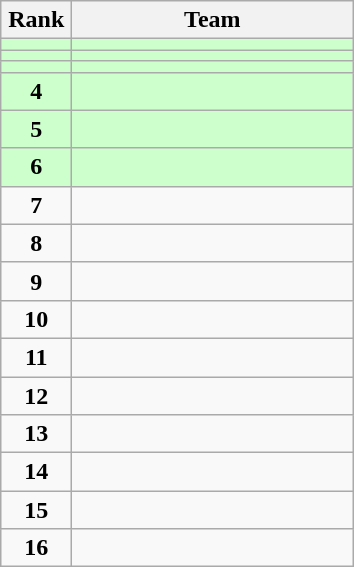<table class="wikitable" style="text-align: center;">
<tr>
<th width="40">Rank</th>
<th width="180">Team</th>
</tr>
<tr bgcolor="#ccffcc">
<td></td>
<td align="left"></td>
</tr>
<tr bgcolor="#ccffcc">
<td></td>
<td align="left"></td>
</tr>
<tr bgcolor="#ccffcc">
<td></td>
<td align="left"></td>
</tr>
<tr bgcolor="#ccffcc">
<td><strong>4</strong></td>
<td align="left"></td>
</tr>
<tr bgcolor="#ccffcc">
<td><strong>5</strong></td>
<td align="left"></td>
</tr>
<tr bgcolor="#ccffcc">
<td><strong>6</strong></td>
<td align="left"></td>
</tr>
<tr>
<td><strong>7</strong></td>
<td align="left"></td>
</tr>
<tr>
<td><strong>8</strong></td>
<td align="left"></td>
</tr>
<tr>
<td><strong>9</strong></td>
<td align="left"></td>
</tr>
<tr>
<td><strong>10</strong></td>
<td align="left"></td>
</tr>
<tr>
<td><strong>11</strong></td>
<td align="left"></td>
</tr>
<tr>
<td><strong>12</strong></td>
<td align="left"></td>
</tr>
<tr>
<td><strong>13</strong></td>
<td align="left"></td>
</tr>
<tr>
<td><strong>14</strong></td>
<td align="left"></td>
</tr>
<tr>
<td><strong>15</strong></td>
<td align="left"></td>
</tr>
<tr>
<td><strong>16</strong></td>
<td align="left"></td>
</tr>
</table>
